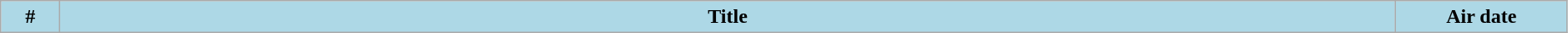<table class="wikitable plainrowheaders" style="width:99%; background:#fff;">
<tr>
<th style="background:#add8e6; width:40px;">#</th>
<th style="background: #add8e6;">Title</th>
<th style="background:#add8e6; width:130px;">Air date<br>




</th>
</tr>
</table>
